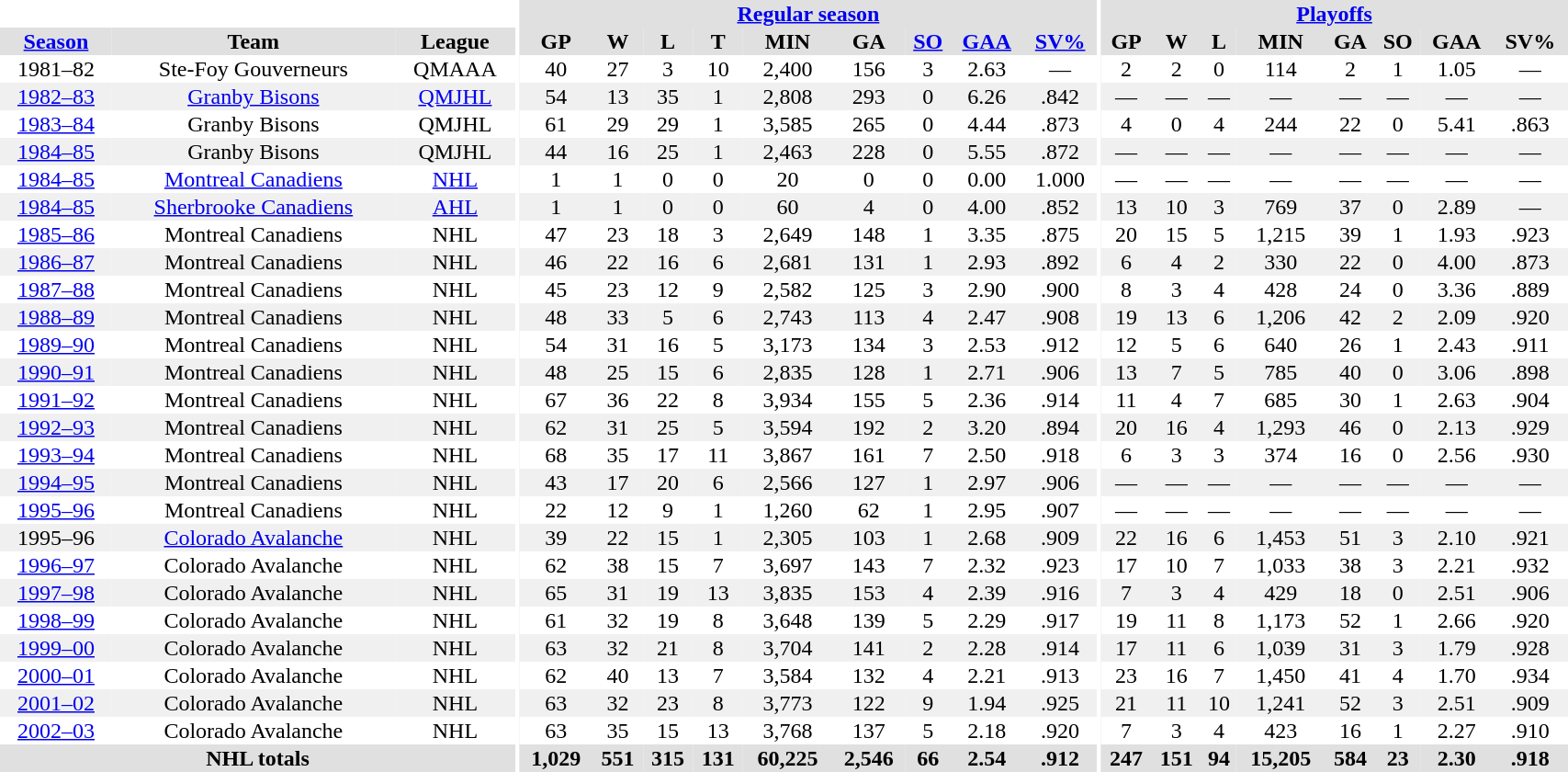<table border="0" cellpadding="1" cellspacing="0" style="width:90%; text-align:center;">
<tr bgcolor="#e0e0e0">
<th colspan="3" bgcolor="#ffffff"></th>
<th rowspan="99" bgcolor="#ffffff"></th>
<th colspan="9" bgcolor="#e0e0e0"><a href='#'>Regular season</a></th>
<th rowspan="99" bgcolor="#ffffff"></th>
<th colspan="8" bgcolor="#e0e0e0"><a href='#'>Playoffs</a></th>
</tr>
<tr bgcolor="#e0e0e0">
<th><a href='#'>Season</a></th>
<th>Team</th>
<th>League</th>
<th>GP</th>
<th>W</th>
<th>L</th>
<th>T</th>
<th>MIN</th>
<th>GA</th>
<th><a href='#'>SO</a></th>
<th><a href='#'>GAA</a></th>
<th><a href='#'>SV%</a></th>
<th>GP</th>
<th>W</th>
<th>L</th>
<th>MIN</th>
<th>GA</th>
<th>SO</th>
<th>GAA</th>
<th>SV%</th>
</tr>
<tr>
<td>1981–82</td>
<td>Ste-Foy Gouverneurs</td>
<td>QMAAA</td>
<td>40</td>
<td>27</td>
<td>3</td>
<td>10</td>
<td>2,400</td>
<td>156</td>
<td>3</td>
<td>2.63</td>
<td>—</td>
<td>2</td>
<td>2</td>
<td>0</td>
<td>114</td>
<td>2</td>
<td>1</td>
<td>1.05</td>
<td>—</td>
</tr>
<tr bgcolor="#f0f0f0">
<td><a href='#'>1982–83</a></td>
<td><a href='#'>Granby Bisons</a></td>
<td><a href='#'>QMJHL</a></td>
<td>54</td>
<td>13</td>
<td>35</td>
<td>1</td>
<td>2,808</td>
<td>293</td>
<td>0</td>
<td>6.26</td>
<td>.842</td>
<td>—</td>
<td>—</td>
<td>—</td>
<td>—</td>
<td>—</td>
<td>—</td>
<td>—</td>
<td>—</td>
</tr>
<tr>
<td><a href='#'>1983–84</a></td>
<td>Granby Bisons</td>
<td>QMJHL</td>
<td>61</td>
<td>29</td>
<td>29</td>
<td>1</td>
<td>3,585</td>
<td>265</td>
<td>0</td>
<td>4.44</td>
<td>.873</td>
<td>4</td>
<td>0</td>
<td>4</td>
<td>244</td>
<td>22</td>
<td>0</td>
<td>5.41</td>
<td>.863</td>
</tr>
<tr bgcolor="#f0f0f0">
<td><a href='#'>1984–85</a></td>
<td>Granby Bisons</td>
<td>QMJHL</td>
<td>44</td>
<td>16</td>
<td>25</td>
<td>1</td>
<td>2,463</td>
<td>228</td>
<td>0</td>
<td>5.55</td>
<td>.872</td>
<td>—</td>
<td>—</td>
<td>—</td>
<td>—</td>
<td>—</td>
<td>—</td>
<td>—</td>
<td>—</td>
</tr>
<tr>
<td><a href='#'>1984–85</a></td>
<td><a href='#'>Montreal Canadiens</a></td>
<td><a href='#'>NHL</a></td>
<td>1</td>
<td>1</td>
<td>0</td>
<td>0</td>
<td>20</td>
<td>0</td>
<td>0</td>
<td>0.00</td>
<td>1.000</td>
<td>—</td>
<td>—</td>
<td>—</td>
<td>—</td>
<td>—</td>
<td>—</td>
<td>—</td>
<td>—</td>
</tr>
<tr bgcolor="#f0f0f0">
<td><a href='#'>1984–85</a></td>
<td><a href='#'>Sherbrooke Canadiens</a></td>
<td><a href='#'>AHL</a></td>
<td>1</td>
<td>1</td>
<td>0</td>
<td>0</td>
<td>60</td>
<td>4</td>
<td>0</td>
<td>4.00</td>
<td>.852</td>
<td>13</td>
<td>10</td>
<td>3</td>
<td>769</td>
<td>37</td>
<td>0</td>
<td>2.89</td>
<td>—</td>
</tr>
<tr>
<td><a href='#'>1985–86</a></td>
<td>Montreal Canadiens</td>
<td>NHL</td>
<td>47</td>
<td>23</td>
<td>18</td>
<td>3</td>
<td>2,649</td>
<td>148</td>
<td>1</td>
<td>3.35</td>
<td>.875</td>
<td>20</td>
<td>15</td>
<td>5</td>
<td>1,215</td>
<td>39</td>
<td>1</td>
<td>1.93</td>
<td>.923</td>
</tr>
<tr bgcolor="#f0f0f0">
<td><a href='#'>1986–87</a></td>
<td>Montreal Canadiens</td>
<td>NHL</td>
<td>46</td>
<td>22</td>
<td>16</td>
<td>6</td>
<td>2,681</td>
<td>131</td>
<td>1</td>
<td>2.93</td>
<td>.892</td>
<td>6</td>
<td>4</td>
<td>2</td>
<td>330</td>
<td>22</td>
<td>0</td>
<td>4.00</td>
<td>.873</td>
</tr>
<tr>
<td><a href='#'>1987–88</a></td>
<td>Montreal Canadiens</td>
<td>NHL</td>
<td>45</td>
<td>23</td>
<td>12</td>
<td>9</td>
<td>2,582</td>
<td>125</td>
<td>3</td>
<td>2.90</td>
<td>.900</td>
<td>8</td>
<td>3</td>
<td>4</td>
<td>428</td>
<td>24</td>
<td>0</td>
<td>3.36</td>
<td>.889</td>
</tr>
<tr bgcolor="#f0f0f0">
<td><a href='#'>1988–89</a></td>
<td>Montreal Canadiens</td>
<td>NHL</td>
<td>48</td>
<td>33</td>
<td>5</td>
<td>6</td>
<td>2,743</td>
<td>113</td>
<td>4</td>
<td>2.47</td>
<td>.908</td>
<td>19</td>
<td>13</td>
<td>6</td>
<td>1,206</td>
<td>42</td>
<td>2</td>
<td>2.09</td>
<td>.920</td>
</tr>
<tr>
<td><a href='#'>1989–90</a></td>
<td>Montreal Canadiens</td>
<td>NHL</td>
<td>54</td>
<td>31</td>
<td>16</td>
<td>5</td>
<td>3,173</td>
<td>134</td>
<td>3</td>
<td>2.53</td>
<td>.912</td>
<td>12</td>
<td>5</td>
<td>6</td>
<td>640</td>
<td>26</td>
<td>1</td>
<td>2.43</td>
<td>.911</td>
</tr>
<tr bgcolor="#f0f0f0">
<td><a href='#'>1990–91</a></td>
<td>Montreal Canadiens</td>
<td>NHL</td>
<td>48</td>
<td>25</td>
<td>15</td>
<td>6</td>
<td>2,835</td>
<td>128</td>
<td>1</td>
<td>2.71</td>
<td>.906</td>
<td>13</td>
<td>7</td>
<td>5</td>
<td>785</td>
<td>40</td>
<td>0</td>
<td>3.06</td>
<td>.898</td>
</tr>
<tr>
<td><a href='#'>1991–92</a></td>
<td>Montreal Canadiens</td>
<td>NHL</td>
<td>67</td>
<td>36</td>
<td>22</td>
<td>8</td>
<td>3,934</td>
<td>155</td>
<td>5</td>
<td>2.36</td>
<td>.914</td>
<td>11</td>
<td>4</td>
<td>7</td>
<td>685</td>
<td>30</td>
<td>1</td>
<td>2.63</td>
<td>.904</td>
</tr>
<tr bgcolor="#f0f0f0">
<td><a href='#'>1992–93</a></td>
<td>Montreal Canadiens</td>
<td>NHL</td>
<td>62</td>
<td>31</td>
<td>25</td>
<td>5</td>
<td>3,594</td>
<td>192</td>
<td>2</td>
<td>3.20</td>
<td>.894</td>
<td>20</td>
<td>16</td>
<td>4</td>
<td>1,293</td>
<td>46</td>
<td>0</td>
<td>2.13</td>
<td>.929</td>
</tr>
<tr>
<td><a href='#'>1993–94</a></td>
<td>Montreal Canadiens</td>
<td>NHL</td>
<td>68</td>
<td>35</td>
<td>17</td>
<td>11</td>
<td>3,867</td>
<td>161</td>
<td>7</td>
<td>2.50</td>
<td>.918</td>
<td>6</td>
<td>3</td>
<td>3</td>
<td>374</td>
<td>16</td>
<td>0</td>
<td>2.56</td>
<td>.930</td>
</tr>
<tr bgcolor="#f0f0f0">
<td><a href='#'>1994–95</a></td>
<td>Montreal Canadiens</td>
<td>NHL</td>
<td>43</td>
<td>17</td>
<td>20</td>
<td>6</td>
<td>2,566</td>
<td>127</td>
<td>1</td>
<td>2.97</td>
<td>.906</td>
<td>—</td>
<td>—</td>
<td>—</td>
<td>—</td>
<td>—</td>
<td>—</td>
<td>—</td>
<td>—</td>
</tr>
<tr>
<td><a href='#'>1995–96</a></td>
<td>Montreal Canadiens</td>
<td>NHL</td>
<td>22</td>
<td>12</td>
<td>9</td>
<td>1</td>
<td>1,260</td>
<td>62</td>
<td>1</td>
<td>2.95</td>
<td>.907</td>
<td>—</td>
<td>—</td>
<td>—</td>
<td>—</td>
<td>—</td>
<td>—</td>
<td>—</td>
<td>—</td>
</tr>
<tr bgcolor="#f0f0f0">
<td>1995–96</td>
<td><a href='#'>Colorado Avalanche</a></td>
<td>NHL</td>
<td>39</td>
<td>22</td>
<td>15</td>
<td>1</td>
<td>2,305</td>
<td>103</td>
<td>1</td>
<td>2.68</td>
<td>.909</td>
<td>22</td>
<td>16</td>
<td>6</td>
<td>1,453</td>
<td>51</td>
<td>3</td>
<td>2.10</td>
<td>.921</td>
</tr>
<tr>
<td><a href='#'>1996–97</a></td>
<td>Colorado Avalanche</td>
<td>NHL</td>
<td>62</td>
<td>38</td>
<td>15</td>
<td>7</td>
<td>3,697</td>
<td>143</td>
<td>7</td>
<td>2.32</td>
<td>.923</td>
<td>17</td>
<td>10</td>
<td>7</td>
<td>1,033</td>
<td>38</td>
<td>3</td>
<td>2.21</td>
<td>.932</td>
</tr>
<tr bgcolor="#f0f0f0">
<td><a href='#'>1997–98</a></td>
<td>Colorado Avalanche</td>
<td>NHL</td>
<td>65</td>
<td>31</td>
<td>19</td>
<td>13</td>
<td>3,835</td>
<td>153</td>
<td>4</td>
<td>2.39</td>
<td>.916</td>
<td>7</td>
<td>3</td>
<td>4</td>
<td>429</td>
<td>18</td>
<td>0</td>
<td>2.51</td>
<td>.906</td>
</tr>
<tr>
<td><a href='#'>1998–99</a></td>
<td>Colorado Avalanche</td>
<td>NHL</td>
<td>61</td>
<td>32</td>
<td>19</td>
<td>8</td>
<td>3,648</td>
<td>139</td>
<td>5</td>
<td>2.29</td>
<td>.917</td>
<td>19</td>
<td>11</td>
<td>8</td>
<td>1,173</td>
<td>52</td>
<td>1</td>
<td>2.66</td>
<td>.920</td>
</tr>
<tr bgcolor="#f0f0f0">
<td><a href='#'>1999–00</a></td>
<td>Colorado Avalanche</td>
<td>NHL</td>
<td>63</td>
<td>32</td>
<td>21</td>
<td>8</td>
<td>3,704</td>
<td>141</td>
<td>2</td>
<td>2.28</td>
<td>.914</td>
<td>17</td>
<td>11</td>
<td>6</td>
<td>1,039</td>
<td>31</td>
<td>3</td>
<td>1.79</td>
<td>.928</td>
</tr>
<tr>
<td><a href='#'>2000–01</a></td>
<td>Colorado Avalanche</td>
<td>NHL</td>
<td>62</td>
<td>40</td>
<td>13</td>
<td>7</td>
<td>3,584</td>
<td>132</td>
<td>4</td>
<td>2.21</td>
<td>.913</td>
<td>23</td>
<td>16</td>
<td>7</td>
<td>1,450</td>
<td>41</td>
<td>4</td>
<td>1.70</td>
<td>.934</td>
</tr>
<tr bgcolor="#f0f0f0">
<td><a href='#'>2001–02</a></td>
<td>Colorado Avalanche</td>
<td>NHL</td>
<td>63</td>
<td>32</td>
<td>23</td>
<td>8</td>
<td>3,773</td>
<td>122</td>
<td>9</td>
<td>1.94</td>
<td>.925</td>
<td>21</td>
<td>11</td>
<td>10</td>
<td>1,241</td>
<td>52</td>
<td>3</td>
<td>2.51</td>
<td>.909</td>
</tr>
<tr>
<td><a href='#'>2002–03</a></td>
<td>Colorado Avalanche</td>
<td>NHL</td>
<td>63</td>
<td>35</td>
<td>15</td>
<td>13</td>
<td>3,768</td>
<td>137</td>
<td>5</td>
<td>2.18</td>
<td>.920</td>
<td>7</td>
<td>3</td>
<td>4</td>
<td>423</td>
<td>16</td>
<td>1</td>
<td>2.27</td>
<td>.910</td>
</tr>
<tr bgcolor="#e0e0e0">
<th colspan="3">NHL totals</th>
<th>1,029</th>
<th>551</th>
<th>315</th>
<th>131</th>
<th>60,225</th>
<th>2,546</th>
<th>66</th>
<th>2.54</th>
<th>.912</th>
<th>247</th>
<th>151</th>
<th>94</th>
<th>15,205</th>
<th>584</th>
<th>23</th>
<th>2.30</th>
<th>.918</th>
</tr>
</table>
